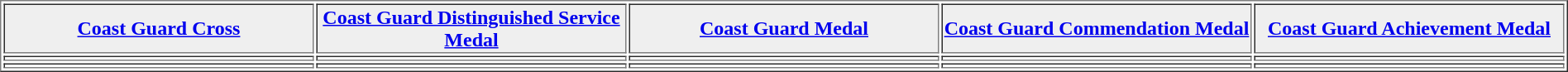<table align="center" border="1"  cellpadding="1" width="100%">
<tr>
<th width="20%" style="background:#efefef;"><a href='#'>Coast Guard Cross</a></th>
<th width="20%" style="background:#efefef;"><a href='#'>Coast Guard Distinguished Service Medal</a></th>
<th width="20%" style="background:#efefef;"><a href='#'>Coast Guard Medal</a></th>
<th width="20%" style="background:#efefef;"><a href='#'>Coast Guard Commendation Medal</a></th>
<th width="20%" style="background:#efefef;"><a href='#'>Coast Guard Achievement Medal</a></th>
</tr>
<tr>
<td></td>
<td></td>
<td></td>
<td></td>
<td></td>
</tr>
<tr>
<td></td>
<td></td>
<td></td>
<td></td>
<td></td>
</tr>
</table>
